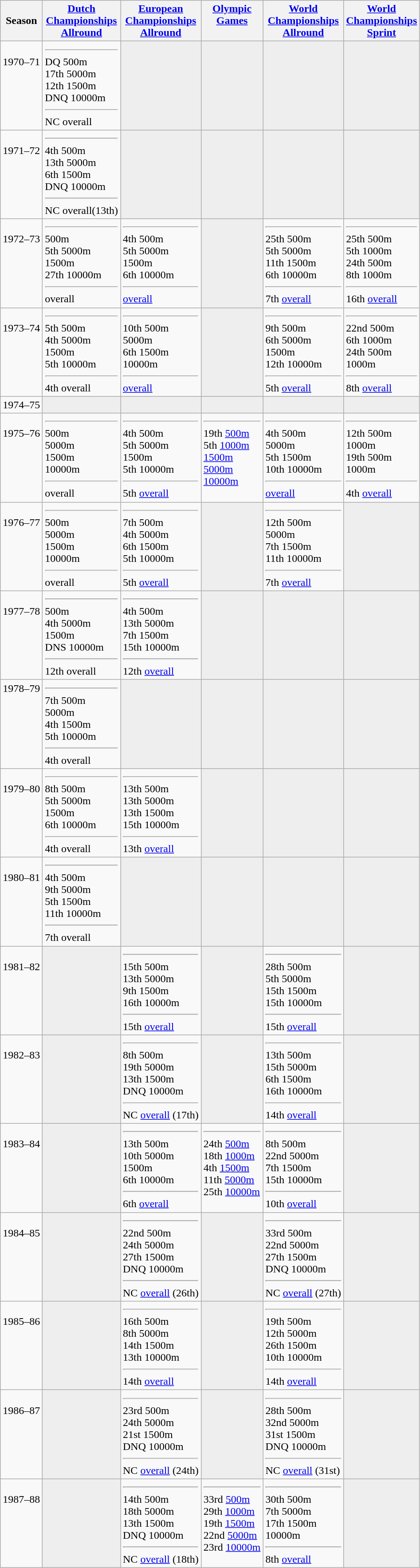<table class="wikitable">
<tr style="vertical-align: top;">
<th><br> Season</th>
<th><a href='#'>Dutch <br> Championships <br> Allround</a></th>
<th><a href='#'>European <br> Championships <br> Allround</a></th>
<th><a href='#'>Olympic <br> Games</a></th>
<th><a href='#'>World <br> Championships <br> Allround</a></th>
<th><a href='#'>World <br> Championships <br> Sprint</a></th>
</tr>
<tr style="vertical-align: top;">
<td><br> 1970–71</td>
<td> <hr> DQ 500m <br> 17th 5000m <br> 12th 1500m <br> DNQ 10000m <hr> NC overall</td>
<td bgcolor=#EEEEEE></td>
<td bgcolor=#EEEEEE></td>
<td bgcolor=#EEEEEE></td>
<td bgcolor=#EEEEEE></td>
</tr>
<tr style="vertical-align: top;">
<td><br> 1971–72</td>
<td> <hr> 4th 500m <br> 13th 5000m <br> 6th 1500m <br> DNQ 10000m <hr> NC overall(13th)</td>
<td bgcolor=#EEEEEE></td>
<td bgcolor=#EEEEEE></td>
<td bgcolor=#EEEEEE></td>
<td bgcolor=#EEEEEE></td>
</tr>
<tr style="vertical-align: top;">
<td><br> 1972–73</td>
<td> <hr>  500m <br> 5th 5000m <br>  1500m <br> 27th 10000m <hr>  overall</td>
<td> <hr> 4th 500m <br> 5th 5000m <br>  1500m <br> 6th 10000m <hr>  <a href='#'>overall</a></td>
<td bgcolor=#EEEEEE></td>
<td> <hr> 25th 500m <br> 5th 5000m <br> 11th 1500m <br> 6th 10000m <hr> 7th <a href='#'>overall</a></td>
<td> <hr> 25th 500m <br> 5th 1000m <br> 24th 500m <br> 8th 1000m <hr> 16th <a href='#'>overall</a></td>
</tr>
<tr style="vertical-align: top;">
<td><br> 1973–74</td>
<td> <hr> 5th 500m <br> 4th 5000m <br>  1500m <br> 5th 10000m <hr> 4th overall</td>
<td> <hr> 10th 500m <br>  5000m <br> 6th 1500m <br>  10000m <hr>  <a href='#'>overall</a></td>
<td bgcolor=#EEEEEE></td>
<td> <hr> 9th 500m <br> 6th 5000m <br>  1500m <br> 12th 10000m <hr> 5th <a href='#'>overall</a></td>
<td> <hr> 22nd 500m <br> 6th 1000m <br> 24th 500m <br>  1000m <hr> 8th <a href='#'>overall</a></td>
</tr>
<tr style="vertical-align: top;">
<td>1974–75</td>
<td bgcolor=#EEEEEE></td>
<td bgcolor=#EEEEEE></td>
<td bgcolor=#EEEEEE></td>
<td bgcolor=#EEEEEE></td>
<td bgcolor=#EEEEEE></td>
</tr>
<tr style="vertical-align: top;">
<td><br> 1975–76</td>
<td> <hr>  500m <br>  5000m <br>  1500m <br>  10000m <hr>  overall</td>
<td> <hr> 4th 500m <br> 5th 5000m <br>  1500m <br> 5th 10000m <hr> 5th <a href='#'>overall</a></td>
<td> <hr> 19th <a href='#'>500m</a> <br> 5th <a href='#'>1000m</a> <br>  <a href='#'>1500m</a> <br>  <a href='#'>5000m</a> <br>  <a href='#'>10000m</a></td>
<td> <hr> 4th 500m <br>  5000m <br> 5th 1500m <br> 10th 10000m <hr>  <a href='#'>overall</a></td>
<td> <hr> 12th 500m <br>  1000m <br> 19th 500m <br>  1000m <hr> 4th <a href='#'>overall</a></td>
</tr>
<tr style="vertical-align: top;">
<td><br> 1976–77</td>
<td> <hr>  500m <br>  5000m <br>  1500m <br>  10000m <hr>  overall</td>
<td> <hr> 7th 500m <br> 4th 5000m <br> 6th 1500m <br> 5th 10000m <hr> 5th <a href='#'>overall</a></td>
<td bgcolor=#EEEEEE></td>
<td> <hr> 12th 500m <br>  5000m <br> 7th 1500m <br> 11th 10000m <hr> 7th <a href='#'>overall</a></td>
<td bgcolor=#EEEEEE></td>
</tr>
<tr style="vertical-align: top;">
<td><br> 1977–78</td>
<td> <hr>  500m <br> 4th 5000m <br>  1500m <br> DNS 10000m <hr> 12th overall</td>
<td> <hr> 4th 500m <br> 13th 5000m <br> 7th 1500m <br> 15th 10000m <hr> 12th <a href='#'>overall</a></td>
<td bgcolor=#EEEEEE></td>
<td bgcolor=#EEEEEE></td>
<td bgcolor=#EEEEEE></td>
</tr>
<tr style="vertical-align: top;">
<td>1978–79</td>
<td> <hr> 7th 500m <br>  5000m <br> 4th 1500m <br> 5th 10000m <hr> 4th overall</td>
<td bgcolor=#EEEEEE></td>
<td bgcolor=#EEEEEE></td>
<td bgcolor=#EEEEEE></td>
<td bgcolor=#EEEEEE></td>
</tr>
<tr style="vertical-align: top;">
<td><br> 1979–80</td>
<td> <hr> 8th 500m <br> 5th 5000m <br>  1500m <br> 6th 10000m <hr> 4th overall</td>
<td> <hr> 13th 500m <br> 13th 5000m <br> 13th 1500m <br> 15th 10000m <hr> 13th <a href='#'>overall</a></td>
<td bgcolor=#EEEEEE></td>
<td bgcolor=#EEEEEE></td>
<td bgcolor=#EEEEEE></td>
</tr>
<tr style="vertical-align: top;">
<td><br> 1980–81</td>
<td> <hr> 4th 500m <br> 9th 5000m <br> 5th 1500m <br> 11th 10000m <hr> 7th overall</td>
<td bgcolor=#EEEEEE></td>
<td bgcolor=#EEEEEE></td>
<td bgcolor=#EEEEEE></td>
<td bgcolor=#EEEEEE></td>
</tr>
<tr style="vertical-align: top;">
<td><br> 1981–82</td>
<td bgcolor=#EEEEEE></td>
<td> <hr> 15th 500m <br> 13th 5000m <br> 9th 1500m <br> 16th 10000m <hr> 15th <a href='#'>overall</a></td>
<td bgcolor=#EEEEEE></td>
<td> <hr> 28th 500m <br> 5th 5000m <br> 15th 1500m <br> 15th 10000m <hr> 15th <a href='#'>overall</a></td>
<td bgcolor=#EEEEEE></td>
</tr>
<tr style="vertical-align: top;">
<td><br> 1982–83</td>
<td bgcolor=#EEEEEE></td>
<td> <hr> 8th 500m <br> 19th 5000m <br> 13th 1500m <br> DNQ 10000m <hr> NC <a href='#'>overall</a> (17th)</td>
<td bgcolor=#EEEEEE></td>
<td> <hr> 13th 500m <br> 15th 5000m <br> 6th 1500m <br> 16th 10000m <hr> 14th <a href='#'>overall</a></td>
<td bgcolor=#EEEEEE></td>
</tr>
<tr style="vertical-align: top;">
<td><br> 1983–84</td>
<td bgcolor=#EEEEEE></td>
<td> <hr> 13th 500m <br> 10th 5000m <br>  1500m <br> 6th 10000m <hr> 6th <a href='#'>overall</a></td>
<td> <hr> 24th <a href='#'>500m</a> <br> 18th <a href='#'>1000m</a> <br> 4th <a href='#'>1500m</a> <br> 11th <a href='#'>5000m</a> <br> 25th <a href='#'>10000m</a></td>
<td> <hr> 8th 500m <br> 22nd 5000m <br> 7th 1500m <br> 15th 10000m <hr> 10th <a href='#'>overall</a></td>
<td bgcolor=#EEEEEE></td>
</tr>
<tr style="vertical-align: top;">
<td><br> 1984–85</td>
<td bgcolor=#EEEEEE></td>
<td> <hr> 22nd 500m <br> 24th 5000m <br> 27th 1500m <br> DNQ 10000m <br> <hr> NC <a href='#'>overall</a> (26th)</td>
<td bgcolor=#EEEEEE></td>
<td> <hr> 33rd 500m <br> 22nd 5000m <br> 27th 1500m <br> DNQ 10000m <hr> NC <a href='#'>overall</a> (27th)</td>
<td bgcolor=#EEEEEE></td>
</tr>
<tr style="vertical-align: top;">
<td><br> 1985–86</td>
<td bgcolor=#EEEEEE></td>
<td> <hr> 16th 500m <br> 8th 5000m <br> 14th 1500m <br> 13th 10000m <hr> 14th <a href='#'>overall</a></td>
<td bgcolor=#EEEEEE></td>
<td> <hr> 19th 500m <br> 12th 5000m <br> 26th 1500m <br> 10th 10000m <hr> 14th <a href='#'>overall</a></td>
<td bgcolor=#EEEEEE></td>
</tr>
<tr style="vertical-align: top;">
<td><br> 1986–87</td>
<td bgcolor=#EEEEEE></td>
<td> <hr> 23rd 500m <br> 24th 5000m <br> 21st 1500m <br> DNQ 10000m <hr> NC <a href='#'>overall</a> (24th)</td>
<td bgcolor=#EEEEEE></td>
<td> <hr> 28th 500m <br> 32nd 5000m <br> 31st 1500m <br> DNQ 10000m <hr> NC <a href='#'>overall</a> (31st)</td>
<td bgcolor=#EEEEEE></td>
</tr>
<tr style="vertical-align: top;">
<td><br> 1987–88</td>
<td bgcolor=#EEEEEE></td>
<td> <hr> 14th 500m <br> 18th 5000m <br> 13th 1500m <br> DNQ 10000m <hr> NC <a href='#'>overall</a> (18th)</td>
<td> <hr> 33rd <a href='#'>500m</a> <br> 29th <a href='#'>1000m</a> <br> 19th <a href='#'>1500m</a> <br> 22nd <a href='#'>5000m</a> <br> 23rd <a href='#'>10000m</a></td>
<td> <hr> 30th 500m <br> 7th 5000m <br> 17th 1500m <br>  10000m <hr> 8th <a href='#'>overall</a></td>
<td bgcolor=#EEEEEE></td>
</tr>
</table>
